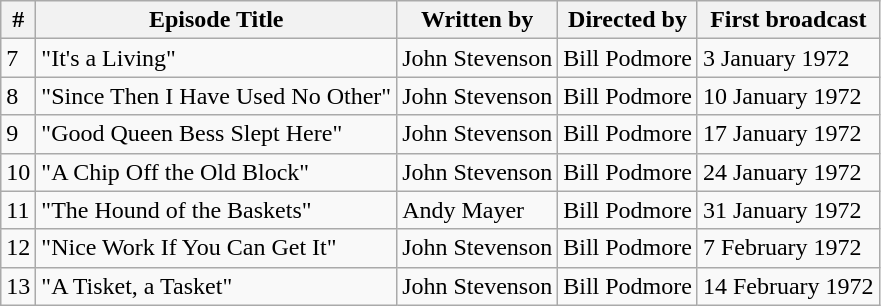<table class="wikitable">
<tr>
<th>#</th>
<th>Episode Title</th>
<th>Written by</th>
<th>Directed by</th>
<th>First broadcast</th>
</tr>
<tr>
<td>7</td>
<td>"It's a Living"</td>
<td>John Stevenson</td>
<td>Bill Podmore</td>
<td>3 January 1972</td>
</tr>
<tr>
<td>8</td>
<td>"Since Then I Have Used No Other"</td>
<td>John Stevenson</td>
<td>Bill Podmore</td>
<td>10 January 1972</td>
</tr>
<tr>
<td>9</td>
<td>"Good Queen Bess Slept Here"</td>
<td>John Stevenson</td>
<td>Bill Podmore</td>
<td>17 January 1972</td>
</tr>
<tr>
<td>10</td>
<td>"A Chip Off the Old Block"</td>
<td>John Stevenson</td>
<td>Bill Podmore</td>
<td>24 January 1972</td>
</tr>
<tr>
<td>11</td>
<td>"The Hound of the Baskets"</td>
<td>Andy Mayer</td>
<td>Bill Podmore</td>
<td>31 January 1972</td>
</tr>
<tr>
<td>12</td>
<td>"Nice Work If You Can Get It"</td>
<td>John Stevenson</td>
<td>Bill Podmore</td>
<td>7 February 1972</td>
</tr>
<tr>
<td>13</td>
<td>"A Tisket, a Tasket"</td>
<td>John Stevenson</td>
<td>Bill Podmore</td>
<td>14 February 1972</td>
</tr>
</table>
